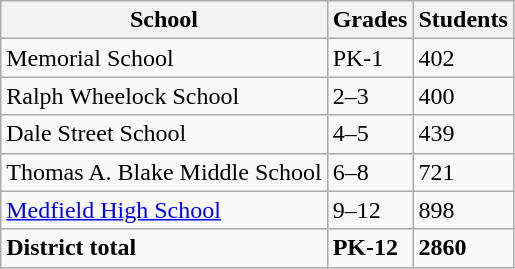<table class="wikitable">
<tr>
<th>School</th>
<th>Grades</th>
<th>Students</th>
</tr>
<tr>
<td>Memorial School</td>
<td>PK-1</td>
<td>402</td>
</tr>
<tr>
<td>Ralph Wheelock School</td>
<td>2–3</td>
<td>400</td>
</tr>
<tr>
<td>Dale Street School</td>
<td>4–5</td>
<td>439</td>
</tr>
<tr>
<td>Thomas A. Blake Middle School</td>
<td>6–8</td>
<td>721</td>
</tr>
<tr>
<td><a href='#'>Medfield High School</a></td>
<td>9–12</td>
<td>898</td>
</tr>
<tr>
<td><strong>District total</strong></td>
<td><strong>PK-12</strong></td>
<td><strong>2860</strong></td>
</tr>
</table>
